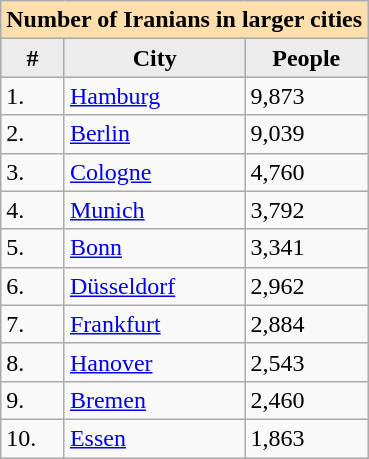<table class="wikitable">
<tr>
<td colspan="10"  style="text-align:center; background:#ffdead;"><strong>Number of Iranians in larger cities </strong></td>
</tr>
<tr style="background:#ddd;">
<th style="background:#ececec;">#</th>
<th style="background:#ececec;">City</th>
<th style="background:#ececec;">People</th>
</tr>
<tr style="text-align:left;">
<td>1.</td>
<td><a href='#'>Hamburg</a></td>
<td>9,873</td>
</tr>
<tr style="text-align:left;">
<td>2.</td>
<td><a href='#'>Berlin</a></td>
<td>9,039</td>
</tr>
<tr style="text-align:left;">
<td>3.</td>
<td><a href='#'>Cologne</a></td>
<td>4,760</td>
</tr>
<tr style="text-align:left;">
<td>4.</td>
<td><a href='#'>Munich</a></td>
<td>3,792</td>
</tr>
<tr style="text-align:left;">
<td>5.</td>
<td><a href='#'>Bonn</a></td>
<td>3,341</td>
</tr>
<tr style="text-align:left;">
<td>6.</td>
<td><a href='#'>Düsseldorf</a></td>
<td>2,962</td>
</tr>
<tr style="text-align:left;">
<td>7.</td>
<td><a href='#'>Frankfurt</a></td>
<td>2,884</td>
</tr>
<tr style="text-align:left;">
<td>8.</td>
<td><a href='#'>Hanover</a></td>
<td>2,543</td>
</tr>
<tr style="text-align:left;">
<td>9.</td>
<td><a href='#'>Bremen</a></td>
<td>2,460</td>
</tr>
<tr style="text-align:left;">
<td>10.</td>
<td><a href='#'>Essen</a></td>
<td>1,863</td>
</tr>
</table>
